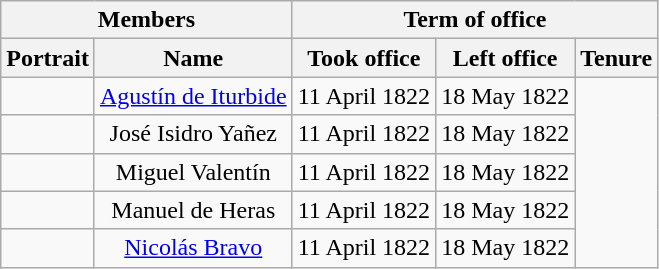<table class="wikitable" style="text-align:center;">
<tr>
<th colspan="2">Members</th>
<th colspan="3">Term of office</th>
</tr>
<tr>
<th>Portrait</th>
<th>Name</th>
<th>Took office</th>
<th>Left office</th>
<th>Tenure</th>
</tr>
<tr>
<td></td>
<td><a href='#'>Agustín de Iturbide</a></td>
<td>11 April 1822</td>
<td>18 May 1822</td>
<td rowspan="5"></td>
</tr>
<tr>
<td></td>
<td>José Isidro Yañez</td>
<td>11 April 1822</td>
<td>18 May 1822</td>
</tr>
<tr>
<td></td>
<td>Miguel Valentín</td>
<td>11 April 1822</td>
<td>18 May 1822</td>
</tr>
<tr>
<td></td>
<td>Manuel de Heras</td>
<td>11 April 1822</td>
<td>18 May 1822</td>
</tr>
<tr>
<td></td>
<td><a href='#'>Nicolás Bravo</a></td>
<td>11 April 1822</td>
<td>18 May 1822</td>
</tr>
</table>
